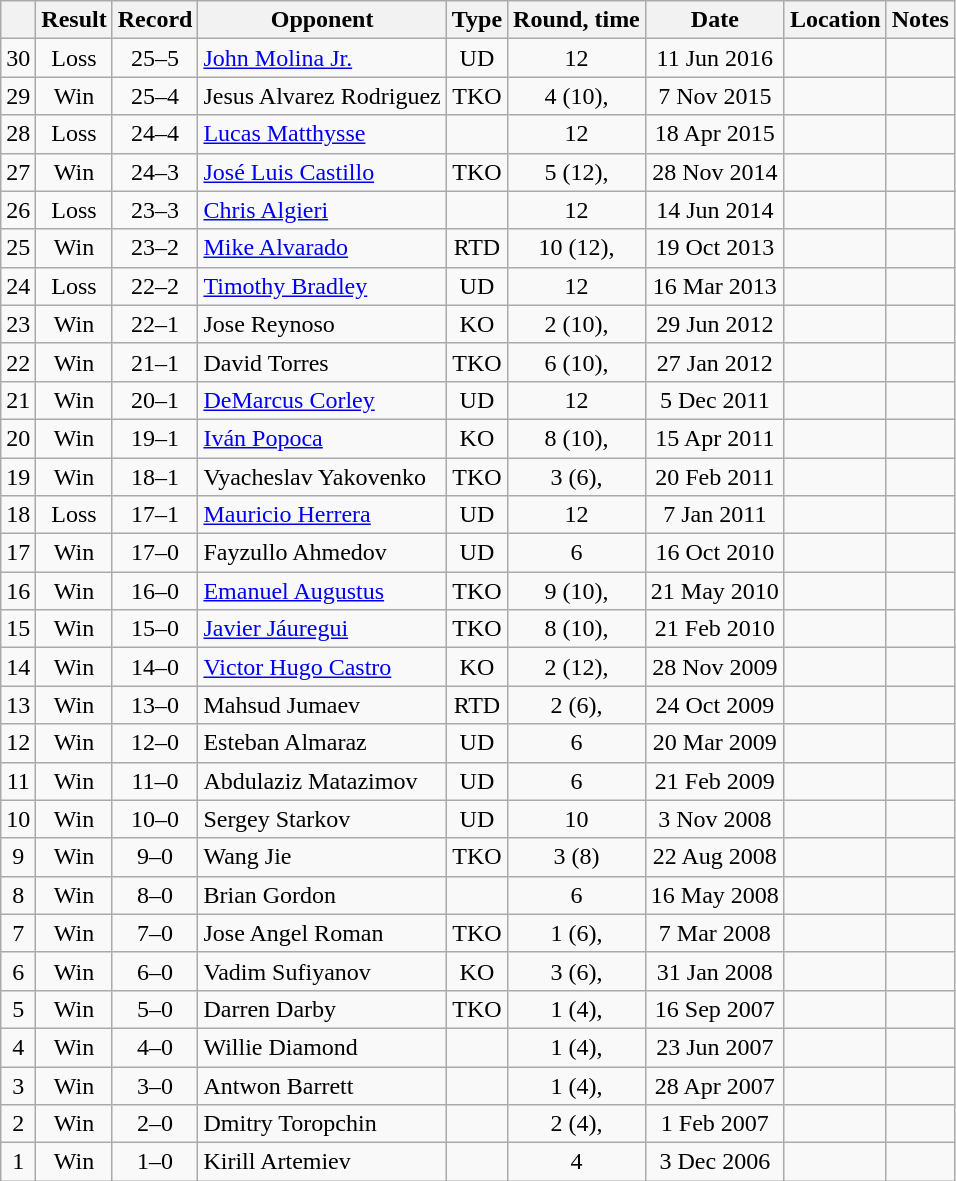<table class="wikitable" style="text-align:center">
<tr>
<th></th>
<th>Result</th>
<th>Record</th>
<th>Opponent</th>
<th>Type</th>
<th>Round, time</th>
<th>Date</th>
<th>Location</th>
<th>Notes</th>
</tr>
<tr>
<td>30</td>
<td>Loss</td>
<td>25–5</td>
<td style="text-align:left;"><a href='#'>John Molina Jr.</a></td>
<td>UD</td>
<td>12</td>
<td>11 Jun 2016</td>
<td style="text-align:left;"></td>
<td></td>
</tr>
<tr>
<td>29</td>
<td>Win</td>
<td>25–4</td>
<td style="text-align:left;">Jesus Alvarez Rodriguez</td>
<td>TKO</td>
<td>4 (10), </td>
<td>7 Nov 2015</td>
<td style="text-align:left;"></td>
<td></td>
</tr>
<tr>
<td>28</td>
<td>Loss</td>
<td>24–4</td>
<td style="text-align:left;"><a href='#'>Lucas Matthysse</a></td>
<td></td>
<td>12</td>
<td>18 Apr 2015</td>
<td style="text-align:left;"></td>
<td></td>
</tr>
<tr>
<td>27</td>
<td>Win</td>
<td>24–3</td>
<td style="text-align:left;"><a href='#'>José Luis Castillo</a></td>
<td>TKO</td>
<td>5 (12), </td>
<td>28 Nov 2014</td>
<td style="text-align:left;"></td>
<td></td>
</tr>
<tr>
<td>26</td>
<td>Loss</td>
<td>23–3</td>
<td style="text-align:left;"><a href='#'>Chris Algieri</a></td>
<td></td>
<td>12</td>
<td>14 Jun 2014</td>
<td style="text-align:left;"></td>
<td style="text-align:left;"></td>
</tr>
<tr>
<td>25</td>
<td>Win</td>
<td>23–2</td>
<td style="text-align:left;"><a href='#'>Mike Alvarado</a></td>
<td>RTD</td>
<td>10 (12), </td>
<td>19 Oct 2013</td>
<td style="text-align:left;"></td>
<td style="text-align:left;"></td>
</tr>
<tr>
<td>24</td>
<td>Loss</td>
<td>22–2</td>
<td style="text-align:left;"><a href='#'>Timothy Bradley</a></td>
<td>UD</td>
<td>12</td>
<td>16 Mar 2013</td>
<td style="text-align:left;"></td>
<td style="text-align:left;"></td>
</tr>
<tr>
<td>23</td>
<td>Win</td>
<td>22–1</td>
<td style="text-align:left;">Jose Reynoso</td>
<td>KO</td>
<td>2 (10), </td>
<td>29 Jun 2012</td>
<td style="text-align:left;"></td>
<td style="text-align:left;"></td>
</tr>
<tr>
<td>22</td>
<td>Win</td>
<td>21–1</td>
<td style="text-align:left;">David Torres</td>
<td>TKO</td>
<td>6 (10), </td>
<td>27 Jan 2012</td>
<td style="text-align:left;"></td>
<td style="text-align:left;"></td>
</tr>
<tr>
<td>21</td>
<td>Win</td>
<td>20–1</td>
<td style="text-align:left;"><a href='#'>DeMarcus Corley</a></td>
<td>UD</td>
<td>12</td>
<td>5 Dec 2011</td>
<td style="text-align:left;"></td>
<td style="text-align:left;"></td>
</tr>
<tr>
<td>20</td>
<td>Win</td>
<td>19–1</td>
<td style="text-align:left;"><a href='#'>Iván Popoca</a></td>
<td>KO</td>
<td>8 (10), </td>
<td>15 Apr 2011</td>
<td style="text-align:left;"></td>
<td></td>
</tr>
<tr>
<td>19</td>
<td>Win</td>
<td>18–1</td>
<td style="text-align:left;">Vyacheslav Yakovenko</td>
<td>TKO</td>
<td>3 (6), </td>
<td>20 Feb 2011</td>
<td style="text-align:left;"></td>
<td></td>
</tr>
<tr>
<td>18</td>
<td>Loss</td>
<td>17–1</td>
<td style="text-align:left;"><a href='#'>Mauricio Herrera</a></td>
<td>UD</td>
<td>12</td>
<td>7 Jan 2011</td>
<td style="text-align:left;"></td>
<td style="text-align:left;"></td>
</tr>
<tr>
<td>17</td>
<td>Win</td>
<td>17–0</td>
<td style="text-align:left;">Fayzullo Ahmedov</td>
<td>UD</td>
<td>6</td>
<td>16 Oct 2010</td>
<td style="text-align:left;"></td>
<td></td>
</tr>
<tr>
<td>16</td>
<td>Win</td>
<td>16–0</td>
<td style="text-align:left;"><a href='#'>Emanuel Augustus</a></td>
<td>TKO</td>
<td>9 (10), </td>
<td>21 May 2010</td>
<td style="text-align:left;"></td>
<td></td>
</tr>
<tr>
<td>15</td>
<td>Win</td>
<td>15–0</td>
<td style="text-align:left;"><a href='#'>Javier Jáuregui</a></td>
<td>TKO</td>
<td>8 (10), </td>
<td>21 Feb 2010</td>
<td style="text-align:left;"></td>
<td></td>
</tr>
<tr>
<td>14</td>
<td>Win</td>
<td>14–0</td>
<td style="text-align:left;"><a href='#'>Victor Hugo Castro</a></td>
<td>KO</td>
<td>2 (12), </td>
<td>28 Nov 2009</td>
<td style="text-align:left;"></td>
<td style="text-align:left;"></td>
</tr>
<tr>
<td>13</td>
<td>Win</td>
<td>13–0</td>
<td style="text-align:left;">Mahsud Jumaev</td>
<td>RTD</td>
<td>2 (6), </td>
<td>24 Oct 2009</td>
<td style="text-align:left;"></td>
<td></td>
</tr>
<tr>
<td>12</td>
<td>Win</td>
<td>12–0</td>
<td style="text-align:left;">Esteban Almaraz</td>
<td>UD</td>
<td>6</td>
<td>20 Mar 2009</td>
<td style="text-align:left;"></td>
<td></td>
</tr>
<tr>
<td>11</td>
<td>Win</td>
<td>11–0</td>
<td style="text-align:left;">Abdulaziz Matazimov</td>
<td>UD</td>
<td>6</td>
<td>21 Feb 2009</td>
<td style="text-align:left;"></td>
<td></td>
</tr>
<tr>
<td>10</td>
<td>Win</td>
<td>10–0</td>
<td style="text-align:left;">Sergey Starkov</td>
<td>UD</td>
<td>10</td>
<td>3 Nov 2008</td>
<td style="text-align:left;"></td>
<td></td>
</tr>
<tr>
<td>9</td>
<td>Win</td>
<td>9–0</td>
<td style="text-align:left;">Wang Jie</td>
<td>TKO</td>
<td>3 (8)</td>
<td>22 Aug 2008</td>
<td style="text-align:left;"></td>
<td></td>
</tr>
<tr>
<td>8</td>
<td>Win</td>
<td>8–0</td>
<td style="text-align:left;">Brian Gordon</td>
<td></td>
<td>6</td>
<td>16 May 2008</td>
<td style="text-align:left;"></td>
<td></td>
</tr>
<tr>
<td>7</td>
<td>Win</td>
<td>7–0</td>
<td style="text-align:left;">Jose Angel Roman</td>
<td>TKO</td>
<td>1 (6), </td>
<td>7 Mar 2008</td>
<td style="text-align:left;"></td>
<td></td>
</tr>
<tr>
<td>6</td>
<td>Win</td>
<td>6–0</td>
<td style="text-align:left;">Vadim Sufiyanov</td>
<td>KO</td>
<td>3 (6), </td>
<td>31 Jan 2008</td>
<td style="text-align:left;"></td>
<td></td>
</tr>
<tr>
<td>5</td>
<td>Win</td>
<td>5–0</td>
<td style="text-align:left;">Darren Darby</td>
<td>TKO</td>
<td>1 (4), </td>
<td>16 Sep 2007</td>
<td style="text-align:left;"></td>
<td></td>
</tr>
<tr>
<td>4</td>
<td>Win</td>
<td>4–0</td>
<td style="text-align:left;">Willie Diamond</td>
<td></td>
<td>1 (4), </td>
<td>23 Jun 2007</td>
<td style="text-align:left;"></td>
<td></td>
</tr>
<tr>
<td>3</td>
<td>Win</td>
<td>3–0</td>
<td style="text-align:left;">Antwon Barrett</td>
<td></td>
<td>1 (4), </td>
<td>28 Apr 2007</td>
<td style="text-align:left;"></td>
<td></td>
</tr>
<tr>
<td>2</td>
<td>Win</td>
<td>2–0</td>
<td style="text-align:left;">Dmitry Toropchin</td>
<td></td>
<td>2 (4), </td>
<td>1 Feb 2007</td>
<td style="text-align:left;"></td>
<td></td>
</tr>
<tr>
<td>1</td>
<td>Win</td>
<td>1–0</td>
<td style="text-align:left;">Kirill Artemiev</td>
<td></td>
<td>4</td>
<td>3 Dec 2006</td>
<td style="text-align:left;"></td>
<td></td>
</tr>
</table>
